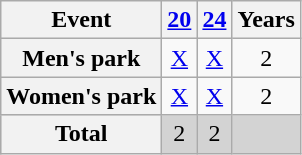<table class="wikitable plainrowheaders sticky-header" style="text-align:center;">
<tr>
<th scope="col">Event</th>
<th scope="col"><a href='#'>20</a></th>
<th scope="col"><a href='#'>24</a></th>
<th scope="col">Years</th>
</tr>
<tr>
<th scope="row">Men's park</th>
<td><a href='#'>X</a></td>
<td><a href='#'>X</a></td>
<td>2</td>
</tr>
<tr>
<th scope="row">Women's park</th>
<td><a href='#'>X</a></td>
<td><a href='#'>X</a></td>
<td>2</td>
</tr>
<tr bgcolor=lightgray>
<th scope="row"><strong>Total</strong></th>
<td>2</td>
<td>2</td>
<td></td>
</tr>
</table>
